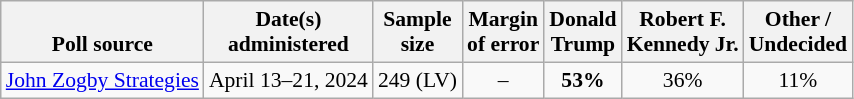<table class="wikitable sortable mw-datatable" style="font-size:90%;text-align:center;line-height:17px">
<tr valign=bottom>
<th>Poll source</th>
<th>Date(s)<br>administered</th>
<th>Sample<br>size</th>
<th>Margin<br>of error</th>
<th class="unsortable">Donald<br>Trump<br></th>
<th class="unsortable">Robert F.<br>Kennedy Jr.<br></th>
<th class="unsortable">Other /<br>Undecided</th>
</tr>
<tr>
<td style="text-align:left;"><a href='#'>John Zogby Strategies</a></td>
<td data-sort-value="2024-05-01">April 13–21, 2024</td>
<td>249 (LV)</td>
<td>–</td>
<td><strong>53%</strong></td>
<td>36%</td>
<td>11%</td>
</tr>
</table>
